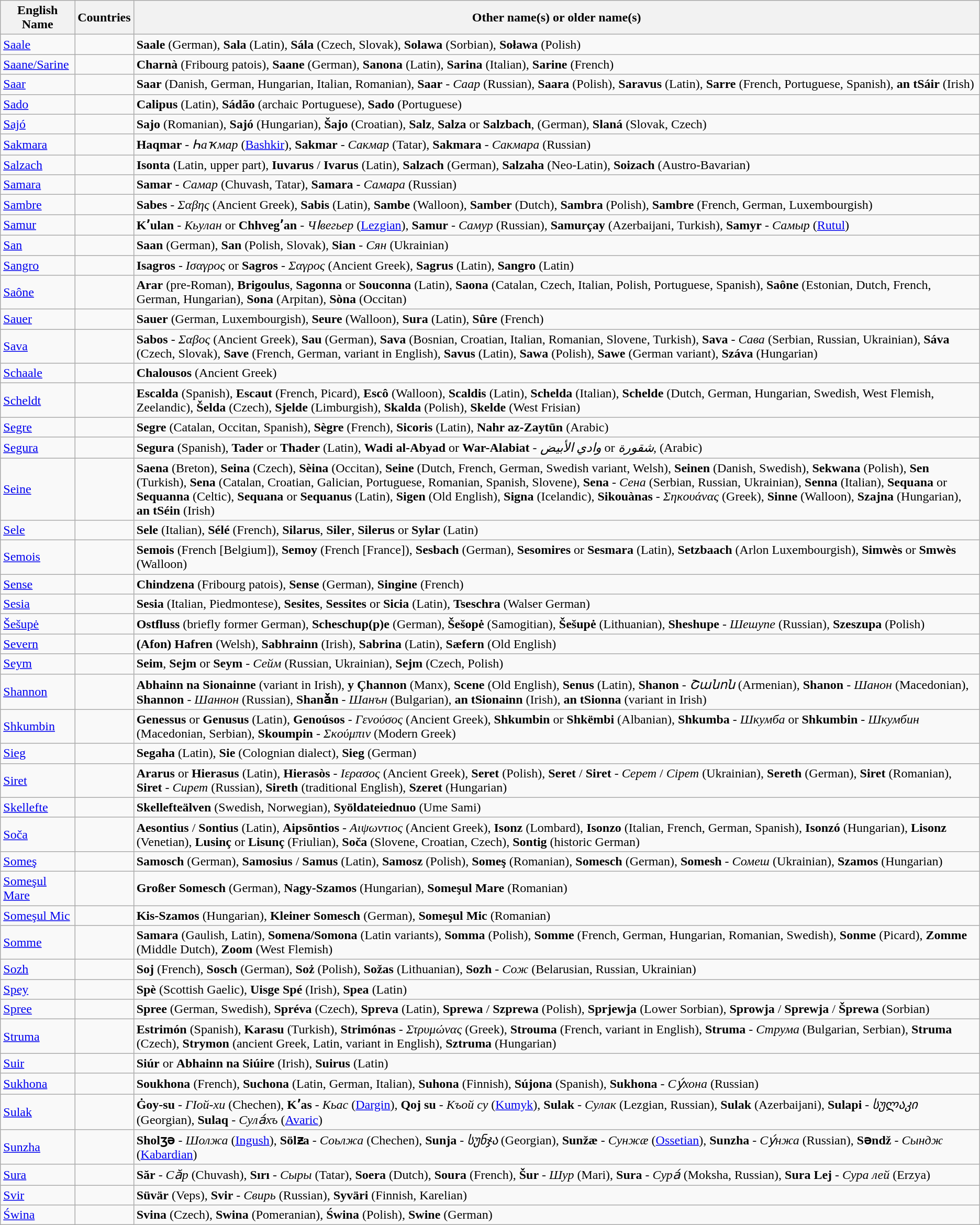<table class=wikitable>
<tr>
<th>English Name</th>
<th>Countries</th>
<th>Other name(s) or older name(s)</th>
</tr>
<tr>
<td><a href='#'>Saale</a></td>
<td></td>
<td><strong>Saale</strong> (German), <strong>Sala</strong> (Latin), <strong>Sála</strong> (Czech, Slovak), <strong>Solawa</strong> (Sorbian), <strong>Soława</strong> (Polish)</td>
</tr>
<tr>
<td><a href='#'>Saane/Sarine</a></td>
<td></td>
<td><strong>Charnà</strong> (Fribourg patois), <strong>Saane</strong> (German), <strong>Sanona</strong> (Latin), <strong>Sarina</strong> (Italian), <strong>Sarine</strong> (French)</td>
</tr>
<tr>
<td><a href='#'>Saar</a></td>
<td> </td>
<td><strong>Saar</strong> (Danish, German, Hungarian, Italian, Romanian), <strong>Saar</strong> - <em>Саар</em> (Russian), <strong>Saara</strong> (Polish), <strong>Saravus</strong> (Latin), <strong>Sarre</strong> (French, Portuguese, Spanish), <strong>an tSáir</strong> (Irish)</td>
</tr>
<tr>
<td><a href='#'>Sado</a></td>
<td></td>
<td><strong>Calipus</strong> (Latin), <strong>Sádão</strong> (archaic Portuguese), <strong>Sado</strong> (Portuguese)</td>
</tr>
<tr>
<td><a href='#'>Sajó</a></td>
<td> </td>
<td><strong>Sajo</strong> (Romanian), <strong>Sajó</strong> (Hungarian), <strong>Šajo</strong> (Croatian), <strong>Salz</strong>, <strong>Salza</strong> or <strong>Salzbach</strong>, (German), <strong>Slaná</strong> (Slovak, Czech)</td>
</tr>
<tr>
<td><a href='#'>Sakmara</a></td>
<td></td>
<td><strong>Haqmar</strong> - <em>Һаҡмар</em> (<a href='#'>Bashkir</a>), <strong>Sakmar</strong> - <em>Сакмар</em> (Tatar), <strong>Sakmara</strong> - <em>Сакмара</em> (Russian)</td>
</tr>
<tr>
<td><a href='#'>Salzach</a></td>
<td> </td>
<td><strong>Isonta</strong> (Latin, upper part), <strong>Iuvarus</strong> / <strong>Ivarus</strong> (Latin), <strong>Salzach</strong> (German), <strong>Salzaha</strong> (Neo-Latin), <strong>Soizach</strong> (Austro-Bavarian)</td>
</tr>
<tr>
<td><a href='#'>Samara</a></td>
<td></td>
<td><strong>Samar</strong> - <em>Самар</em> (Chuvash, Tatar), <strong>Samara</strong> - <em>Самара</em> (Russian)</td>
</tr>
<tr>
<td><a href='#'>Sambre</a></td>
<td> </td>
<td><strong>Sabes</strong> - <em>Σαβης</em> (Ancient Greek), <strong>Sabis</strong> (Latin), <strong>Sambe</strong> (Walloon), <strong>Samber</strong> (Dutch), <strong>Sambra</strong> (Polish), <strong>Sambre</strong> (French, German, Luxembourgish)</td>
</tr>
<tr>
<td><a href='#'>Samur</a></td>
<td> </td>
<td><strong>Kʼulan</strong> - <em>Кьулан</em> or <strong>Chhvegʼan</strong> - <em>ЧӀвегьер</em> (<a href='#'>Lezgian</a>), <strong>Samur</strong> - <em>Самур</em> (Russian), <strong>Samurçay</strong> (Azerbaijani, Turkish), <strong>Samyr</strong> - <em>Самыр</em> (<a href='#'>Rutul</a>)</td>
</tr>
<tr>
<td><a href='#'>San</a></td>
<td> </td>
<td><strong>Saan</strong> (German), <strong>San</strong> (Polish, Slovak), <strong>Sian</strong> - <em>Сян</em> (Ukrainian)</td>
</tr>
<tr>
<td><a href='#'>Sangro</a></td>
<td></td>
<td><strong>Isagros</strong> - <em>Ισαγρος</em> or <strong>Sagros</strong> - <em>Σαγρος</em> (Ancient Greek), <strong>Sagrus</strong> (Latin), <strong>Sangro</strong> (Latin)</td>
</tr>
<tr>
<td><a href='#'>Saône</a></td>
<td></td>
<td><strong>Arar</strong> (pre-Roman), <strong>Brigoulus</strong>, <strong>Sagonna</strong> or <strong>Souconna</strong> (Latin), <strong>Saona</strong> (Catalan, Czech, Italian, Polish, Portuguese, Spanish), <strong>Saône</strong> (Estonian, Dutch, French, German, Hungarian), <strong>Sona</strong> (Arpitan), <strong>Sòna</strong> (Occitan)</td>
</tr>
<tr>
<td><a href='#'>Sauer</a></td>
<td>  </td>
<td><strong>Sauer</strong> (German, Luxembourgish), <strong>Seure</strong> (Walloon), <strong>Sura</strong> (Latin), <strong>Sûre</strong> (French)</td>
</tr>
<tr>
<td><a href='#'>Sava</a></td>
<td>   </td>
<td><strong>Sabos</strong> - <em>Σαβος</em> (Ancient Greek), <strong>Sau</strong> (German), <strong>Sava</strong> (Bosnian, Croatian, Italian, Romanian, Slovene, Turkish), <strong>Sava</strong> - <em>Сава</em> (Serbian, Russian, Ukrainian), <strong>Sáva</strong> (Czech, Slovak), <strong>Save</strong> (French, German, variant in English), <strong>Savus</strong> (Latin), <strong>Sawa</strong> (Polish), <strong>Sawe</strong> (German variant), <strong>Száva</strong> (Hungarian)</td>
</tr>
<tr>
<td><a href='#'>Schaale</a></td>
<td></td>
<td><strong>Chalousos</strong> (Ancient Greek)</td>
</tr>
<tr>
<td><a href='#'>Scheldt</a></td>
<td>  </td>
<td><strong>Escalda</strong> (Spanish), <strong>Escaut</strong> (French, Picard), <strong>Escô</strong> (Walloon), <strong>Scaldis</strong> (Latin), <strong>Schelda</strong> (Italian), <strong>Schelde</strong> (Dutch, German, Hungarian, Swedish, West Flemish, Zeelandic), <strong>Šelda</strong> (Czech), <strong>Sjelde</strong> (Limburgish), <strong>Skalda</strong> (Polish), <strong>Skelde</strong> (West Frisian)</td>
</tr>
<tr>
<td><a href='#'>Segre</a></td>
<td> </td>
<td><strong>Segre</strong> (Catalan, Occitan, Spanish), <strong>Sègre</strong> (French), <strong>Sicoris</strong> (Latin), <strong>Nahr az-Zaytūn</strong>  (Arabic)</td>
</tr>
<tr>
<td><a href='#'>Segura</a></td>
<td></td>
<td><strong>Segura</strong> (Spanish), <strong>Tader</strong> or <strong>Thader</strong> (Latin), <strong>Wadi al-Abyad</strong> or <strong>War-Alabiat</strong> - <em>وادي الأبيض</em>  or <em>شقورة,</em> (Arabic)</td>
</tr>
<tr>
<td><a href='#'>Seine</a></td>
<td></td>
<td><strong>Saena</strong> (Breton), <strong>Seina</strong> (Czech), <strong>Sèina</strong> (Occitan), <strong>Seine</strong> (Dutch, French, German, Swedish variant, Welsh), <strong>Seinen</strong> (Danish, Swedish), <strong>Sekwana</strong> (Polish), <strong>Sen</strong> (Turkish), <strong>Sena</strong> (Catalan, Croatian, Galician, Portuguese, Romanian, Spanish, Slovene), <strong>Sena</strong> - <em>Сена</em> (Serbian, Russian, Ukrainian), <strong>Senna</strong> (Italian), <strong>Sequana</strong> or <strong>Sequanna</strong> (Celtic), <strong>Sequana</strong> or <strong>Sequanus</strong> (Latin), <strong>Sigen</strong> (Old English), <strong>Signa</strong> (Icelandic), <strong>Sikouànas</strong> - <em>Σηκουάνας</em> (Greek),  <strong>Sinne</strong> (Walloon), <strong>Szajna</strong> (Hungarian), <strong>an tSéin</strong> (Irish)</td>
</tr>
<tr>
<td><a href='#'>Sele</a></td>
<td></td>
<td><strong>Sele</strong> (Italian), <strong>Sélé</strong> (French), <strong>Silarus</strong>, <strong>Siler</strong>, <strong>Silerus</strong> or <strong>Sylar</strong> (Latin)</td>
</tr>
<tr>
<td><a href='#'>Semois</a></td>
<td> </td>
<td><strong>Semois</strong> (French [Belgium]), <strong>Semoy</strong> (French [France]), <strong>Sesbach</strong> (German), <strong>Sesomires</strong> or <strong>Sesmara</strong> (Latin), <strong>Setzbaach</strong> (Arlon Luxembourgish), <strong>Simwès</strong> or <strong>Smwès</strong> (Walloon)</td>
</tr>
<tr>
<td><a href='#'>Sense</a></td>
<td></td>
<td><strong>Chindzena</strong> (Fribourg patois), <strong>Sense</strong> (German), <strong>Singine</strong> (French)</td>
</tr>
<tr>
<td><a href='#'>Sesia</a></td>
<td></td>
<td><strong>Sesia</strong> (Italian, Piedmontese), <strong>Sesites</strong>, <strong>Sessites</strong> or <strong>Sicia</strong> (Latin), <strong>Tseschra</strong> (Walser German)</td>
</tr>
<tr>
<td><a href='#'>Šešupė</a></td>
<td>  </td>
<td><strong>Ostfluss</strong> (briefly former German), <strong>Scheschup(p)e</strong> (German), <strong>Šešopė</strong> (Samogitian), <strong>Šešupė</strong> (Lithuanian), <strong>Sheshupe</strong> - <em>Шешупе</em> (Russian), <strong>Szeszupa</strong> (Polish)</td>
</tr>
<tr>
<td><a href='#'>Severn</a></td>
<td> </td>
<td><strong>(Afon) Hafren</strong> (Welsh), <strong>Sabhrainn</strong> (Irish), <strong>Sabrina</strong> (Latin), <strong>Sæfern</strong> (Old English)</td>
</tr>
<tr>
<td><a href='#'>Seym</a></td>
<td> </td>
<td><strong>Seim</strong>, <strong>Sejm</strong> or <strong>Seym</strong> - <em>Сейм</em> (Russian, Ukrainian), <strong>Sejm</strong> (Czech, Polish)</td>
</tr>
<tr>
<td><a href='#'>Shannon</a></td>
<td></td>
<td><strong>Abhainn na Sionainne</strong> (variant in Irish), <strong>y Çhannon</strong> (Manx), <strong>Scene</strong> (Old English), <strong>Senus</strong> (Latin), <strong>Shanon</strong> - <em>Շանոն</em> (Armenian), <strong>Shanon</strong> - <em>Шанон</em> (Macedonian), <strong>Shannon</strong> - <em>Шаннон</em> (Russian), <strong>Shanǎn</strong> - <em>Шанън</em> (Bulgarian), <strong>an tSionainn</strong> (Irish), <strong>an tSionna</strong> (variant in Irish)</td>
</tr>
<tr>
<td><a href='#'>Shkumbin</a></td>
<td></td>
<td><strong>Genessus</strong> or <strong>Genusus</strong> (Latin), <strong>Genoúsos</strong> - <em>Γενούσος</em> (Ancient Greek), <strong>Shkumbin</strong> or <strong>Shkëmbi</strong> (Albanian), <strong>Shkumba</strong> - <em>Шкумба</em> or <strong>Shkumbin</strong> - <em>Шкумбин</em> (Macedonian, Serbian), <strong>Skoumpin</strong> - <em>Σκούμπιν</em> (Modern Greek)</td>
</tr>
<tr>
<td><a href='#'>Sieg</a></td>
<td></td>
<td><strong>Segaha</strong> (Latin), <strong>Sie</strong> (Colognian dialect), <strong>Sieg</strong> (German)</td>
</tr>
<tr>
<td><a href='#'>Siret</a></td>
<td> </td>
<td><strong>Ararus</strong> or  <strong>Hierasus</strong> (Latin), <strong>Hierasòs</strong> - <em>Ιερασος</em> (Ancient Greek), <strong>Seret</strong> (Polish), <strong>Seret</strong> / <strong>Siret</strong> - <em>Серет</em> / <em>Сірет</em> (Ukrainian), <strong>Sereth</strong> (German),  <strong>Siret</strong> (Romanian), <strong>Siret</strong> - <em>Сирет</em> (Russian), <strong>Sireth</strong> (traditional English), <strong>Szeret</strong> (Hungarian)</td>
</tr>
<tr>
<td><a href='#'>Skellefte</a></td>
<td></td>
<td><strong>Skellefteälven</strong> (Swedish, Norwegian), <strong>Syöldateiednuo</strong> (Ume Sami)</td>
</tr>
<tr>
<td><a href='#'>Soča</a></td>
<td> </td>
<td><strong>Aesontius</strong> / <strong>Sontius</strong> (Latin), <strong>Aipsōntios</strong> - <em>Αιψωντιος</em> (Ancient Greek), <strong>Isonz</strong> (Lombard), <strong>Isonzo</strong> (Italian, French, German, Spanish), <strong>Isonzó</strong> (Hungarian), <strong>Lisonz</strong> (Venetian), <strong>Lusinç</strong> or <strong>Lisunç</strong> (Friulian), <strong>Soča</strong> (Slovene, Croatian, Czech), <strong>Sontig</strong> (historic German)</td>
</tr>
<tr>
<td><a href='#'>Someş</a></td>
<td> </td>
<td><strong>Samosch</strong> (German), <strong>Samosius</strong> / <strong>Samus</strong> (Latin), <strong>Samosz</strong> (Polish), <strong>Someş</strong> (Romanian), <strong>Somesch</strong> (German), <strong>Somesh</strong> - <em>Сомеш</em> (Ukrainian), <strong>Szamos</strong> (Hungarian)</td>
</tr>
<tr>
<td><a href='#'>Someşul Mare</a></td>
<td></td>
<td><strong>Großer Somesch</strong> (German), <strong>Nagy-Szamos</strong> (Hungarian), <strong>Someşul Mare</strong> (Romanian)</td>
</tr>
<tr>
<td><a href='#'>Someşul Mic</a></td>
<td></td>
<td><strong>Kis-Szamos</strong> (Hungarian), <strong>Kleiner Somesch</strong> (German), <strong>Someşul Mic</strong> (Romanian)</td>
</tr>
<tr>
<td><a href='#'>Somme</a></td>
<td></td>
<td><strong>Samara</strong> (Gaulish, Latin), <strong>Somena/Somona</strong> (Latin variants), <strong>Somma</strong> (Polish), <strong>Somme</strong> (French, German, Hungarian, Romanian, Swedish), <strong>Sonme</strong> (Picard), <strong>Zomme</strong> (Middle Dutch), <strong>Zoom</strong> (West Flemish)</td>
</tr>
<tr>
<td><a href='#'>Sozh</a></td>
<td>  </td>
<td><strong>Soj</strong> (French), <strong>Sosch</strong> (German), <strong>Soż</strong> (Polish), <strong>Sožas</strong> (Lithuanian), <strong>Sozh</strong> - <em>Сож</em> (Belarusian, Russian, Ukrainian)</td>
</tr>
<tr>
<td><a href='#'>Spey</a></td>
<td></td>
<td><strong>Spè</strong> (Scottish Gaelic), <strong>Uisge Spé</strong> (Irish), <strong>Spea</strong> (Latin)</td>
</tr>
<tr>
<td><a href='#'>Spree</a></td>
<td> </td>
<td><strong>Spree</strong> (German, Swedish), <strong>Spréva</strong> (Czech), <strong>Spreva</strong> (Latin), <strong>Sprewa</strong>  / <strong>Szprewa</strong> (Polish), <strong>Sprjewja</strong> (Lower Sorbian), <strong>Sprowja</strong> / <strong>Sprewja</strong> / <strong>Šprewa</strong> (Sorbian)</td>
</tr>
<tr>
<td><a href='#'>Struma</a></td>
<td> </td>
<td><strong>Estrimón</strong> (Spanish), <strong>Karasu</strong> (Turkish), <strong>Strimónas</strong> - <em>Στρυμώνας</em> (Greek), <strong>Strouma</strong> (French, variant in English), <strong>Struma</strong> - <em>Струма</em> (Bulgarian, Serbian), <strong>Struma</strong> (Czech), <strong>Strymon</strong> (ancient Greek, Latin, variant in English), <strong>Sztruma</strong> (Hungarian)</td>
</tr>
<tr>
<td><a href='#'>Suir</a></td>
<td></td>
<td><strong>Siúr</strong> or <strong>Abhainn na Siúire</strong> (Irish), <strong>Suirus</strong> (Latin)</td>
</tr>
<tr>
<td><a href='#'>Sukhona</a></td>
<td></td>
<td><strong>Soukhona</strong> (French), <strong>Suchona</strong> (Latin, German, Italian), <strong>Suhona</strong> (Finnish), <strong>Sújona</strong> (Spanish), <strong>Sukhona</strong> - <em>Су́хона</em> (Russian)</td>
</tr>
<tr>
<td><a href='#'>Sulak</a></td>
<td></td>
<td><strong>Ġoy-su</strong> - <em>ГIой-хи</em> (Chechen), <strong>Kʼas</strong> - <em>Кьас</em> (<a href='#'>Dargin</a>), <strong>Qoj su</strong> - <em>Къой су</em> (<a href='#'>Kumyk</a>), <strong>Sulak</strong> - <em>Сулак</em> (Lezgian, Russian), <strong>Sulak</strong> (Azerbaijani), <strong>Sulapi</strong> - <em>სულაკი</em> (Georgian), <strong>Sulaq</strong> - <em>Сула́хъ</em> (<a href='#'>Avaric</a>)</td>
</tr>
<tr>
<td><a href='#'>Sunzha</a></td>
<td></td>
<td><strong>Sholʒə</strong> - <em>Шолжа</em> (<a href='#'>Ingush</a>), <strong>Sölƶa</strong> - <em>Соьлжа</em> (Chechen), <strong>Sunja</strong> - <em>სუნჯა</em> (Georgian), <strong>Sunžæ</strong> - <em>Сунжæ</em> (<a href='#'>Ossetian</a>), <strong>Sunzha</strong> - <em>Су́нжа</em> (Russian), <strong>Səndž</strong> - <em>Сындж</em> (<a href='#'>Kabardian</a>)</td>
</tr>
<tr>
<td><a href='#'>Sura</a></td>
<td></td>
<td><strong>Săr</strong> - <em>Сӑр</em> (Chuvash), <strong>Sırı</strong> - <em>Сыры</em> (Tatar), <strong>Soera</strong> (Dutch), <strong>Soura</strong> (French), <strong>Šur</strong> - <em>Шур</em> (Mari), <strong>Sura</strong> - <em>Сура́</em> (Moksha, Russian), <strong>Sura Lej</strong> - <em>Сура лей</em> (Erzya)</td>
</tr>
<tr>
<td><a href='#'>Svir</a></td>
<td></td>
<td><strong>Süvär</strong> (Veps), <strong>Svir</strong> - <em>Свирь</em> (Russian), <strong>Syväri</strong> (Finnish, Karelian)</td>
</tr>
<tr>
<td><a href='#'>Świna</a></td>
<td></td>
<td><strong>Svina</strong> (Czech), <strong>Swina</strong> (Pomeranian), <strong>Świna</strong> (Polish), <strong>Swine</strong> (German)</td>
</tr>
</table>
